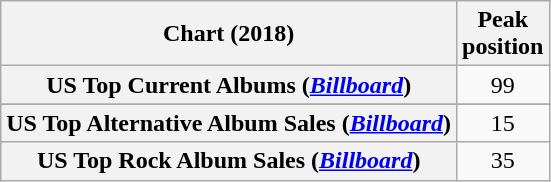<table class="wikitable plainrowheaders sortable">
<tr>
<th scope="col">Chart (2018)</th>
<th scope="col">Peak<br>position</th>
</tr>
<tr>
<th scope="row">US Top Current Albums (<em><a href='#'>Billboard</a></em>)</th>
<td align=center>99</td>
</tr>
<tr>
</tr>
<tr>
<th scope="row">US Top Alternative Album Sales (<em><a href='#'>Billboard</a></em>)</th>
<td align=center>15</td>
</tr>
<tr>
<th scope="row">US Top Rock Album Sales (<em><a href='#'>Billboard</a></em>)</th>
<td align=center>35</td>
</tr>
</table>
